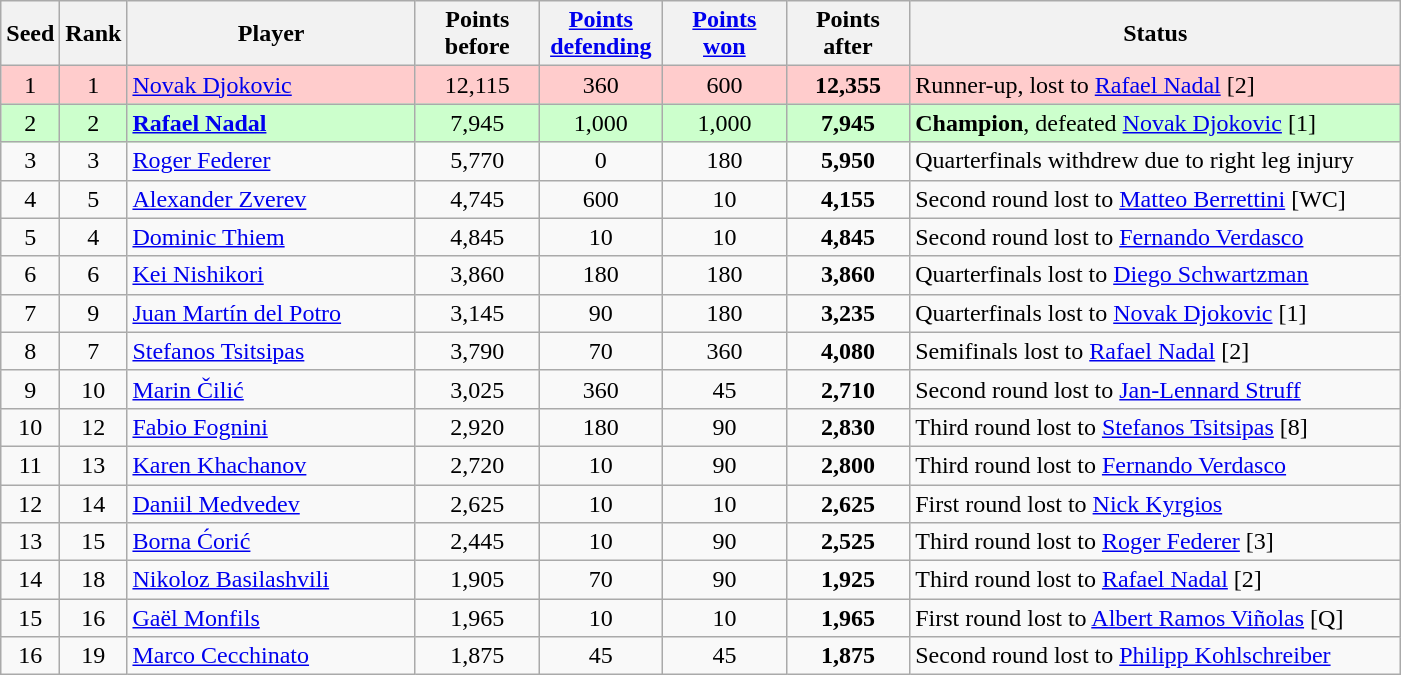<table class="wikitable sortable">
<tr>
<th style="width:30px;">Seed</th>
<th style="width:30px;">Rank</th>
<th style="width:185px;">Player</th>
<th style="width:75px;">Points before</th>
<th style="width:75px;"><a href='#'>Points defending</a></th>
<th style="width:75px;"><a href='#'>Points won</a></th>
<th style="width:75px;">Points after</th>
<th style="width:320px;">Status</th>
</tr>
<tr style="background:#fcc;">
<td style="text-align:center;">1</td>
<td style="text-align:center;">1</td>
<td> <a href='#'>Novak Djokovic</a></td>
<td style="text-align:center;">12,115</td>
<td style="text-align:center;">360</td>
<td style="text-align:center;">600</td>
<td style="text-align:center;"><strong>12,355</strong></td>
<td>Runner-up, lost to  <a href='#'>Rafael Nadal</a> [2]</td>
</tr>
<tr style="background:#cfc;">
<td style="text-align:center;">2</td>
<td style="text-align:center;">2</td>
<td> <strong><a href='#'>Rafael Nadal</a></strong></td>
<td style="text-align:center;">7,945</td>
<td style="text-align:center;">1,000</td>
<td style="text-align:center;">1,000</td>
<td style="text-align:center;"><strong>7,945</strong></td>
<td><strong>Champion</strong>, defeated  <a href='#'>Novak Djokovic</a> [1]</td>
</tr>
<tr>
<td style="text-align:center;">3</td>
<td style="text-align:center;">3</td>
<td> <a href='#'>Roger Federer</a></td>
<td style="text-align:center;">5,770</td>
<td style="text-align:center;">0</td>
<td style="text-align:center;">180</td>
<td style="text-align:center;"><strong>5,950</strong></td>
<td>Quarterfinals withdrew due to right leg injury</td>
</tr>
<tr>
<td style="text-align:center;">4</td>
<td style="text-align:center;">5</td>
<td> <a href='#'>Alexander Zverev</a></td>
<td style="text-align:center;">4,745</td>
<td style="text-align:center;">600</td>
<td style="text-align:center;">10</td>
<td style="text-align:center;"><strong>4,155</strong></td>
<td>Second round lost to  <a href='#'>Matteo Berrettini</a> [WC]</td>
</tr>
<tr>
<td style="text-align:center;">5</td>
<td style="text-align:center;">4</td>
<td> <a href='#'>Dominic Thiem</a></td>
<td style="text-align:center;">4,845</td>
<td style="text-align:center;">10</td>
<td style="text-align:center;">10</td>
<td style="text-align:center;"><strong>4,845</strong></td>
<td>Second round lost to  <a href='#'>Fernando Verdasco</a></td>
</tr>
<tr>
<td style="text-align:center;">6</td>
<td style="text-align:center;">6</td>
<td> <a href='#'>Kei Nishikori</a></td>
<td style="text-align:center;">3,860</td>
<td style="text-align:center;">180</td>
<td style="text-align:center;">180</td>
<td style="text-align:center;"><strong>3,860</strong></td>
<td>Quarterfinals lost to  <a href='#'>Diego Schwartzman</a></td>
</tr>
<tr>
<td style="text-align:center;">7</td>
<td style="text-align:center;">9</td>
<td> <a href='#'>Juan Martín del Potro</a></td>
<td style="text-align:center;">3,145</td>
<td style="text-align:center;">90</td>
<td style="text-align:center;">180</td>
<td style="text-align:center;"><strong>3,235</strong></td>
<td>Quarterfinals lost to  <a href='#'>Novak Djokovic</a> [1]</td>
</tr>
<tr>
<td style="text-align:center;">8</td>
<td style="text-align:center;">7</td>
<td> <a href='#'>Stefanos Tsitsipas</a></td>
<td style="text-align:center;">3,790</td>
<td style="text-align:center;">70</td>
<td style="text-align:center;">360</td>
<td style="text-align:center;"><strong>4,080</strong></td>
<td>Semifinals lost to  <a href='#'>Rafael Nadal</a> [2]</td>
</tr>
<tr>
<td style="text-align:center;">9</td>
<td style="text-align:center;">10</td>
<td> <a href='#'>Marin Čilić</a></td>
<td style="text-align:center;">3,025</td>
<td style="text-align:center;">360</td>
<td style="text-align:center;">45</td>
<td style="text-align:center;"><strong>2,710</strong></td>
<td>Second round lost to  <a href='#'>Jan-Lennard Struff</a></td>
</tr>
<tr>
<td style="text-align:center;">10</td>
<td style="text-align:center;">12</td>
<td> <a href='#'>Fabio Fognini</a></td>
<td style="text-align:center;">2,920</td>
<td style="text-align:center;">180</td>
<td style="text-align:center;">90</td>
<td style="text-align:center;"><strong>2,830</strong></td>
<td>Third round lost to  <a href='#'>Stefanos Tsitsipas</a> [8]</td>
</tr>
<tr>
<td style="text-align:center;">11</td>
<td style="text-align:center;">13</td>
<td> <a href='#'>Karen Khachanov</a></td>
<td style="text-align:center;">2,720</td>
<td style="text-align:center;">10</td>
<td style="text-align:center;">90</td>
<td style="text-align:center;"><strong>2,800</strong></td>
<td>Third round lost to  <a href='#'>Fernando Verdasco</a></td>
</tr>
<tr>
<td style="text-align:center;">12</td>
<td style="text-align:center;">14</td>
<td> <a href='#'>Daniil Medvedev</a></td>
<td style="text-align:center;">2,625</td>
<td style="text-align:center;">10</td>
<td style="text-align:center;">10</td>
<td style="text-align:center;"><strong>2,625</strong></td>
<td>First round lost to  <a href='#'>Nick Kyrgios</a></td>
</tr>
<tr>
<td style="text-align:center;">13</td>
<td style="text-align:center;">15</td>
<td> <a href='#'>Borna Ćorić</a></td>
<td style="text-align:center;">2,445</td>
<td style="text-align:center;">10</td>
<td style="text-align:center;">90</td>
<td style="text-align:center;"><strong>2,525</strong></td>
<td>Third round lost to  <a href='#'>Roger Federer</a> [3]</td>
</tr>
<tr>
<td style="text-align:center;">14</td>
<td style="text-align:center;">18</td>
<td> <a href='#'>Nikoloz Basilashvili</a></td>
<td style="text-align:center;">1,905</td>
<td style="text-align:center;">70</td>
<td style="text-align:center;">90</td>
<td style="text-align:center;"><strong>1,925</strong></td>
<td>Third round lost to  <a href='#'>Rafael Nadal</a> [2]</td>
</tr>
<tr>
<td style="text-align:center;">15</td>
<td style="text-align:center;">16</td>
<td> <a href='#'>Gaël Monfils</a></td>
<td style="text-align:center;">1,965</td>
<td style="text-align:center;">10</td>
<td style="text-align:center;">10</td>
<td style="text-align:center;"><strong>1,965</strong></td>
<td>First round lost to  <a href='#'>Albert Ramos Viñolas</a> [Q]</td>
</tr>
<tr>
<td style="text-align:center;">16</td>
<td style="text-align:center;">19</td>
<td> <a href='#'>Marco Cecchinato</a></td>
<td style="text-align:center;">1,875</td>
<td style="text-align:center;">45</td>
<td style="text-align:center;">45</td>
<td style="text-align:center;"><strong>1,875</strong></td>
<td>Second round lost to  <a href='#'>Philipp Kohlschreiber</a></td>
</tr>
</table>
